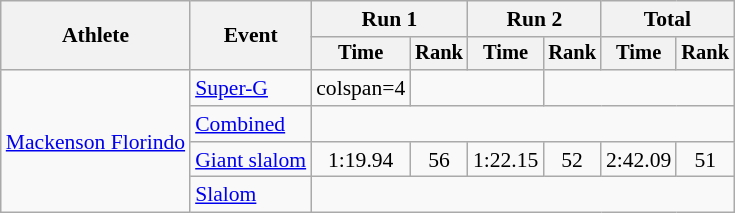<table class="wikitable" style="font-size:90%">
<tr>
<th rowspan=2>Athlete</th>
<th rowspan=2>Event</th>
<th colspan=2>Run 1</th>
<th colspan=2>Run 2</th>
<th colspan=2>Total</th>
</tr>
<tr style="font-size:95%">
<th>Time</th>
<th>Rank</th>
<th>Time</th>
<th>Rank</th>
<th>Time</th>
<th>Rank</th>
</tr>
<tr align=center>
<td align="left" rowspan="4"><a href='#'>Mackenson Florindo</a></td>
<td align="left"><a href='#'>Super-G</a></td>
<td>colspan=4</td>
<td colspan=2></td>
</tr>
<tr align=center>
<td align="left"><a href='#'>Combined</a></td>
<td colspan=6></td>
</tr>
<tr align=center>
<td align="left"><a href='#'>Giant slalom</a></td>
<td>1:19.94</td>
<td>56</td>
<td>1:22.15</td>
<td>52</td>
<td>2:42.09</td>
<td>51</td>
</tr>
<tr align=center>
<td align="left"><a href='#'>Slalom</a></td>
<td colspan=6></td>
</tr>
</table>
